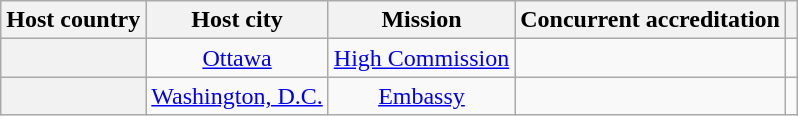<table class="wikitable plainrowheaders" style="text-align:center;">
<tr>
<th scope="col">Host country</th>
<th scope="col">Host city</th>
<th scope="col">Mission</th>
<th scope="col">Concurrent accreditation</th>
<th scope="col"></th>
</tr>
<tr>
<th scope="row"></th>
<td><a href='#'>Ottawa</a></td>
<td><a href='#'>High Commission</a></td>
<td></td>
<td></td>
</tr>
<tr>
<th scope="row"></th>
<td><a href='#'>Washington, D.C.</a></td>
<td><a href='#'>Embassy</a></td>
<td></td>
<td></td>
</tr>
</table>
